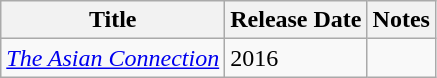<table class="wikitable sortable">
<tr>
<th>Title</th>
<th>Release Date</th>
<th>Notes</th>
</tr>
<tr>
<td><em><a href='#'>The Asian Connection</a></em></td>
<td>2016</td>
<td></td>
</tr>
</table>
